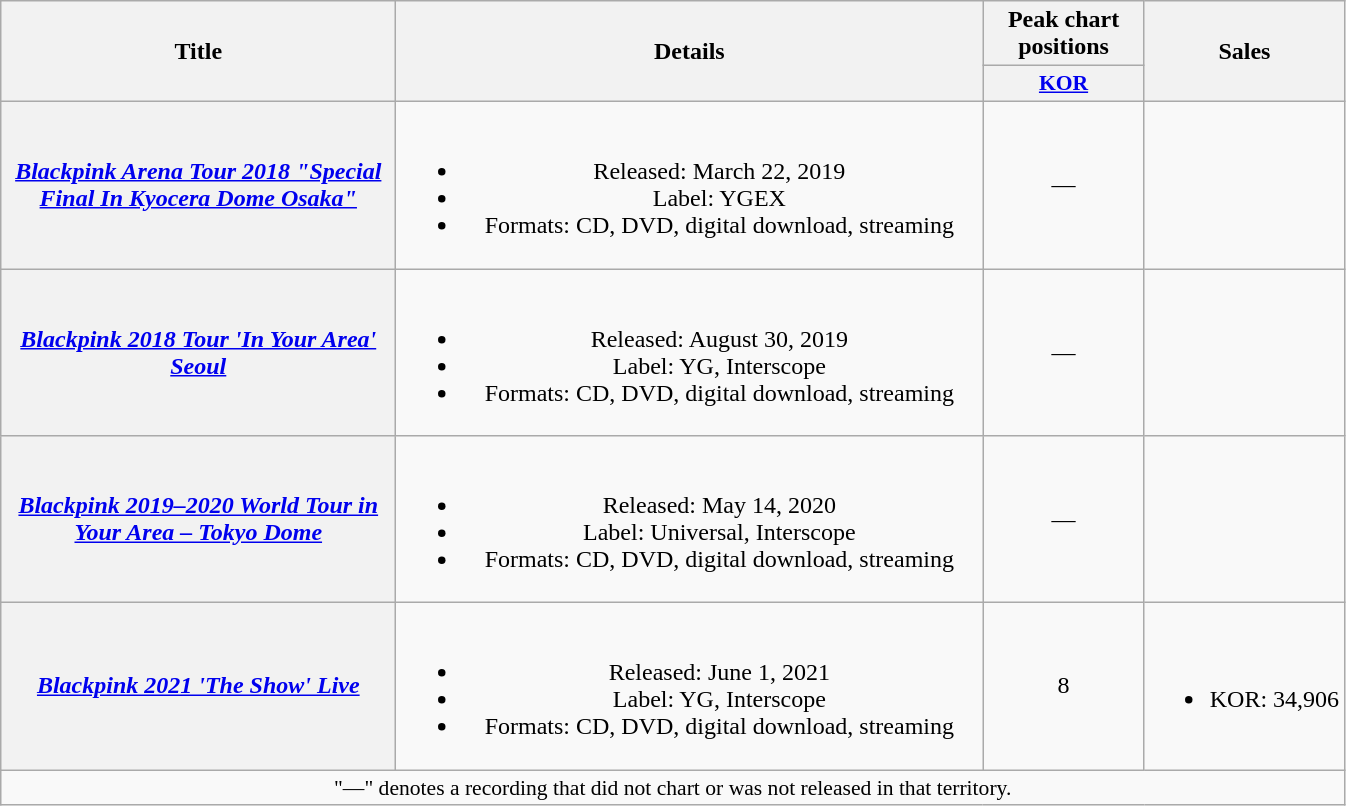<table class="wikitable plainrowheaders" style="text-align:center;">
<tr>
<th scope="col" rowspan="2" style="width:16em;">Title</th>
<th scope="col" rowspan="2" style="width:24em;">Details</th>
<th colspan="1">Peak chart positions</th>
<th scope="col" rowspan="2">Sales</th>
</tr>
<tr>
<th scope="col" style="width:7em;font-size:90%;"><a href='#'>KOR</a><br></th>
</tr>
<tr>
<th scope="row"><em><a href='#'>Blackpink Arena Tour 2018 "Special Final In Kyocera Dome Osaka"</a></em></th>
<td><br><ul><li>Released: March 22, 2019</li><li>Label: YGEX</li><li>Formats: CD, DVD, digital download, streaming</li></ul></td>
<td>—</td>
<td></td>
</tr>
<tr>
<th scope="row"><em><a href='#'>Blackpink 2018 Tour 'In Your Area' Seoul</a></em></th>
<td><br><ul><li>Released: August 30, 2019</li><li>Label: YG, Interscope</li><li>Formats: CD, DVD, digital download, streaming</li></ul></td>
<td>—</td>
<td></td>
</tr>
<tr>
<th scope="row"><em><a href='#'>Blackpink 2019–2020 World Tour in Your Area – Tokyo Dome</a></em></th>
<td><br><ul><li>Released: May 14, 2020</li><li>Label: Universal, Interscope</li><li>Formats: CD, DVD, digital download, streaming</li></ul></td>
<td>—</td>
<td></td>
</tr>
<tr>
<th scope="row"><em><a href='#'>Blackpink 2021 'The Show' Live</a></em></th>
<td><br><ul><li>Released: June 1, 2021</li><li>Label:  YG, Interscope</li><li>Formats: CD, DVD, digital download, streaming</li></ul></td>
<td>8</td>
<td><br><ul><li>KOR: 34,906</li></ul></td>
</tr>
<tr>
<td colspan="4" style="font-size:90%">"—" denotes a recording that did not chart or was not released in that territory.</td>
</tr>
</table>
